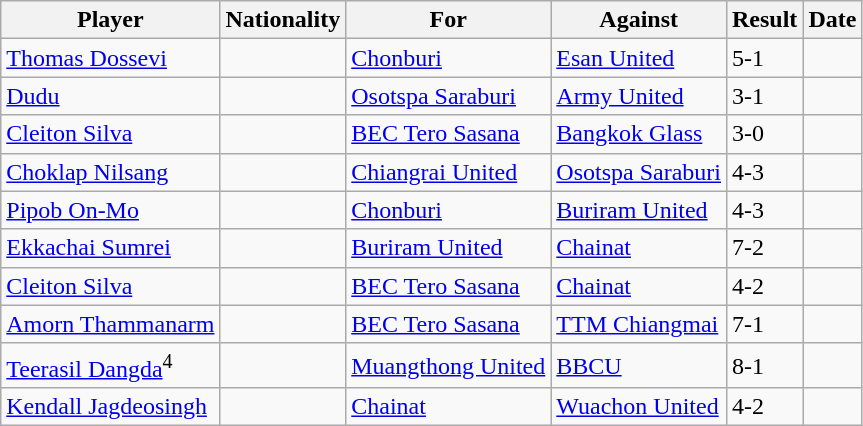<table class="wikitable sortable">
<tr>
<th>Player</th>
<th>Nationality</th>
<th>For</th>
<th>Against</th>
<th align=center>Result</th>
<th>Date</th>
</tr>
<tr>
<td><a href='#'>Thomas Dossevi</a></td>
<td></td>
<td><a href='#'>Chonburi</a></td>
<td><a href='#'>Esan United</a></td>
<td>5-1</td>
<td></td>
</tr>
<tr>
<td><a href='#'>Dudu</a></td>
<td></td>
<td><a href='#'>Osotspa Saraburi</a></td>
<td><a href='#'>Army United</a></td>
<td>3-1</td>
<td></td>
</tr>
<tr>
<td><a href='#'>Cleiton Silva</a></td>
<td></td>
<td><a href='#'>BEC Tero Sasana</a></td>
<td><a href='#'>Bangkok Glass</a></td>
<td>3-0</td>
<td></td>
</tr>
<tr>
<td><a href='#'>Choklap Nilsang</a></td>
<td></td>
<td><a href='#'>Chiangrai United</a></td>
<td><a href='#'>Osotspa Saraburi</a></td>
<td>4-3</td>
<td></td>
</tr>
<tr Choklap Nilsang>
<td><a href='#'>Pipob On-Mo</a></td>
<td></td>
<td><a href='#'>Chonburi</a></td>
<td><a href='#'>Buriram United</a></td>
<td>4-3</td>
<td></td>
</tr>
<tr>
<td><a href='#'>Ekkachai Sumrei</a></td>
<td></td>
<td><a href='#'>Buriram United</a></td>
<td><a href='#'>Chainat</a></td>
<td>7-2</td>
<td></td>
</tr>
<tr>
<td><a href='#'>Cleiton Silva</a></td>
<td></td>
<td><a href='#'>BEC Tero Sasana</a></td>
<td><a href='#'>Chainat</a></td>
<td>4-2</td>
<td></td>
</tr>
<tr>
<td><a href='#'>Amorn Thammanarm</a></td>
<td></td>
<td><a href='#'>BEC Tero Sasana</a></td>
<td><a href='#'>TTM Chiangmai</a></td>
<td>7-1</td>
<td></td>
</tr>
<tr>
<td><a href='#'>Teerasil Dangda</a><sup>4</sup></td>
<td></td>
<td><a href='#'>Muangthong United</a></td>
<td><a href='#'>BBCU</a></td>
<td>8-1</td>
<td></td>
</tr>
<tr>
<td><a href='#'>Kendall Jagdeosingh</a></td>
<td></td>
<td><a href='#'>Chainat</a></td>
<td><a href='#'>Wuachon United</a></td>
<td>4-2</td>
<td></td>
</tr>
</table>
